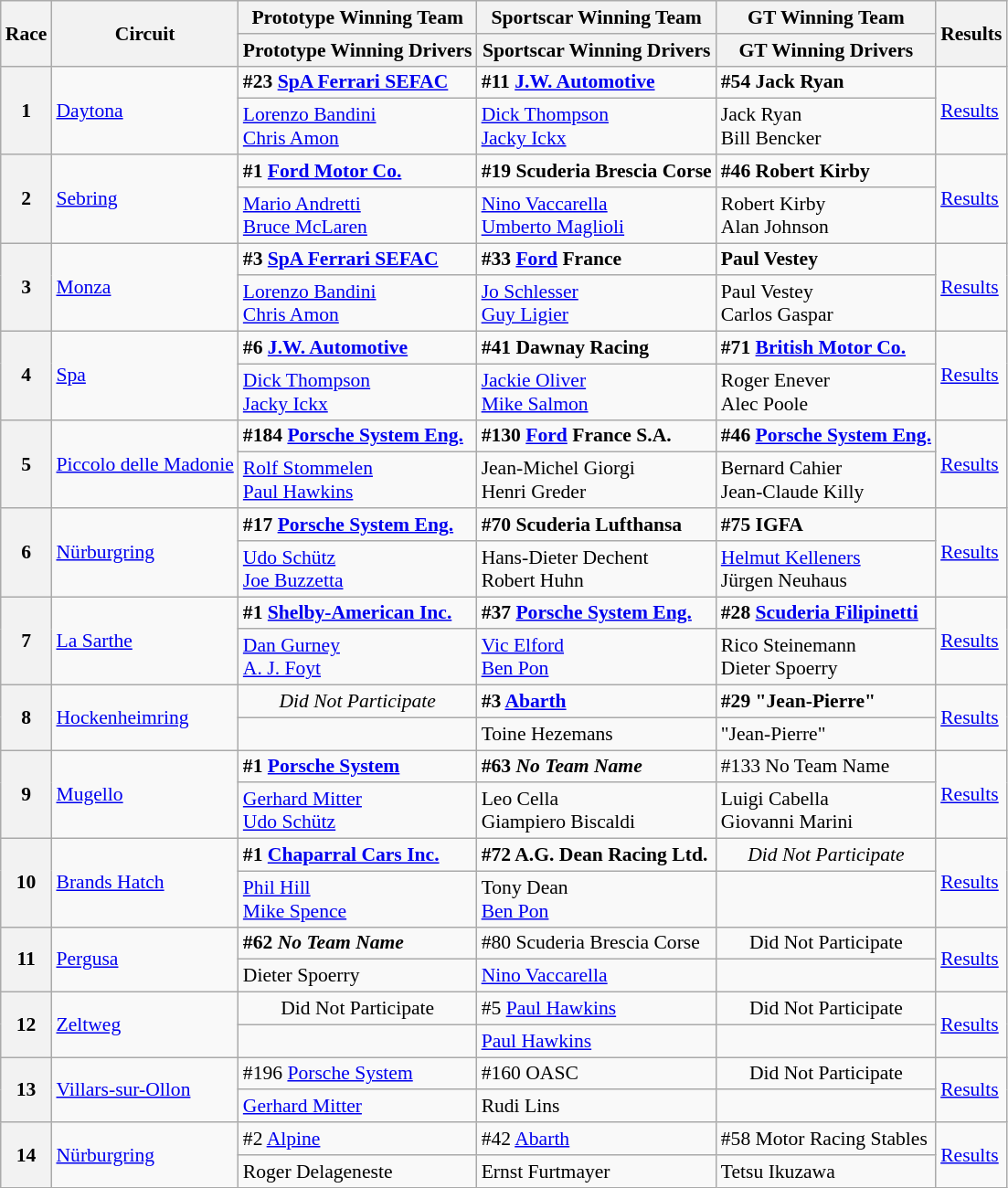<table class="wikitable" style="font-size: 90%;">
<tr>
<th rowspan=2>Race</th>
<th rowspan=2>Circuit</th>
<th>Prototype Winning Team</th>
<th>Sportscar Winning Team</th>
<th>GT Winning Team</th>
<th rowspan=2>Results</th>
</tr>
<tr>
<th>Prototype Winning Drivers</th>
<th>Sportscar Winning Drivers</th>
<th>GT Winning Drivers</th>
</tr>
<tr>
<th rowspan=2>1</th>
<td rowspan=2><a href='#'>Daytona</a></td>
<td><strong> #23 <a href='#'>SpA Ferrari SEFAC</a></strong></td>
<td><strong> #11 <a href='#'>J.W. Automotive</a></strong></td>
<td><strong> #54 Jack Ryan</strong></td>
<td rowspan=2><a href='#'>Results</a></td>
</tr>
<tr>
<td> <a href='#'>Lorenzo Bandini</a><br> <a href='#'>Chris Amon</a></td>
<td> <a href='#'>Dick Thompson</a><br> <a href='#'>Jacky Ickx</a></td>
<td> Jack Ryan<br> Bill Bencker</td>
</tr>
<tr>
<th rowspan=2>2</th>
<td rowspan=2><a href='#'>Sebring</a></td>
<td><strong> #1 <a href='#'>Ford Motor Co.</a></strong></td>
<td><strong> #19 Scuderia Brescia Corse</strong></td>
<td><strong> #46 Robert Kirby</strong></td>
<td rowspan=2><a href='#'>Results</a></td>
</tr>
<tr>
<td> <a href='#'>Mario Andretti</a><br> <a href='#'>Bruce McLaren</a></td>
<td> <a href='#'>Nino Vaccarella</a><br> <a href='#'>Umberto Maglioli</a></td>
<td> Robert Kirby<br> Alan Johnson</td>
</tr>
<tr>
<th rowspan=2>3</th>
<td rowspan=2><a href='#'>Monza</a></td>
<td><strong> #3 <a href='#'>SpA Ferrari SEFAC</a></strong></td>
<td><strong> #33 <a href='#'>Ford</a> France</strong></td>
<td><strong> Paul Vestey</strong></td>
<td rowspan=2><a href='#'>Results</a></td>
</tr>
<tr>
<td> <a href='#'>Lorenzo Bandini</a><br> <a href='#'>Chris Amon</a></td>
<td> <a href='#'>Jo Schlesser</a><br> <a href='#'>Guy Ligier</a></td>
<td> Paul Vestey<br> Carlos Gaspar</td>
</tr>
<tr>
<th rowspan=2>4</th>
<td rowspan=2><a href='#'>Spa</a></td>
<td><strong> #6 <a href='#'>J.W. Automotive</a></strong></td>
<td><strong> #41 Dawnay Racing</strong></td>
<td><strong> #71 <a href='#'>British Motor Co.</a></strong></td>
<td rowspan=2><a href='#'>Results</a></td>
</tr>
<tr>
<td> <a href='#'>Dick Thompson</a><br> <a href='#'>Jacky Ickx</a></td>
<td> <a href='#'>Jackie Oliver</a><br> <a href='#'>Mike Salmon</a></td>
<td> Roger Enever<br> Alec Poole</td>
</tr>
<tr>
<th rowspan=2>5</th>
<td rowspan=2><a href='#'>Piccolo delle Madonie</a></td>
<td><strong> #184 <a href='#'>Porsche System Eng.</a></strong></td>
<td><strong> #130 <a href='#'>Ford</a> France S.A.</strong></td>
<td><strong> #46 <a href='#'>Porsche System Eng.</a></strong></td>
<td rowspan=2><a href='#'>Results</a></td>
</tr>
<tr>
<td> <a href='#'>Rolf Stommelen</a><br> <a href='#'>Paul Hawkins</a></td>
<td> Jean-Michel Giorgi<br> Henri Greder</td>
<td> Bernard Cahier<br> Jean-Claude Killy</td>
</tr>
<tr>
<th rowspan=2>6</th>
<td rowspan=2><a href='#'>Nürburgring</a></td>
<td><strong> #17 <a href='#'>Porsche System Eng.</a></strong></td>
<td><strong> #70 Scuderia Lufthansa</strong></td>
<td><strong> #75 IGFA</strong></td>
<td rowspan=2><a href='#'>Results</a></td>
</tr>
<tr>
<td> <a href='#'>Udo Schütz</a><br> <a href='#'>Joe Buzzetta</a></td>
<td> Hans-Dieter Dechent<br> Robert Huhn</td>
<td> <a href='#'>Helmut Kelleners</a><br> Jürgen Neuhaus</td>
</tr>
<tr>
<th rowspan=2>7</th>
<td rowspan=2><a href='#'>La Sarthe</a></td>
<td><strong> #1 <a href='#'>Shelby-American Inc.</a></strong></td>
<td><strong> #37 <a href='#'>Porsche System Eng.</a></strong></td>
<td><strong> #28 <a href='#'>Scuderia Filipinetti</a></strong></td>
<td rowspan=2><a href='#'>Results</a></td>
</tr>
<tr>
<td> <a href='#'>Dan Gurney</a><br> <a href='#'>A. J. Foyt</a></td>
<td> <a href='#'>Vic Elford</a><br> <a href='#'>Ben Pon</a></td>
<td> Rico Steinemann<br> Dieter Spoerry</td>
</tr>
<tr>
<th rowspan=2>8</th>
<td rowspan=2><a href='#'>Hockenheimring</a></td>
<td align=center><em>Did Not Participate</em></td>
<td><strong> #3 <a href='#'>Abarth</a></strong></td>
<td><strong> #29 "Jean-Pierre"</strong></td>
<td rowspan=2><a href='#'>Results</a></td>
</tr>
<tr>
<td></td>
<td> Toine Hezemans</td>
<td> "Jean-Pierre"</td>
</tr>
<tr>
<th rowspan=2>9</th>
<td rowspan=2><a href='#'>Mugello</a></td>
<td><strong> #1 <a href='#'>Porsche System</a></strong></td>
<td><strong> #63 <em>No Team Name<strong><em></td>
<td></strong> #133 </em>No Team Name</em></strong></td>
<td rowspan=2><a href='#'>Results</a></td>
</tr>
<tr>
<td> <a href='#'>Gerhard Mitter</a><br> <a href='#'>Udo Schütz</a></td>
<td> Leo Cella<br> Giampiero Biscaldi</td>
<td> Luigi Cabella<br> Giovanni Marini</td>
</tr>
<tr>
<th rowspan=2>10</th>
<td rowspan=2><a href='#'>Brands Hatch</a></td>
<td><strong> #1 <a href='#'>Chaparral Cars Inc.</a></strong></td>
<td><strong> #72 A.G. Dean Racing Ltd.</strong></td>
<td align=center><em>Did Not Participate</em></td>
<td rowspan=2><a href='#'>Results</a></td>
</tr>
<tr>
<td> <a href='#'>Phil Hill</a><br> <a href='#'>Mike Spence</a></td>
<td> Tony Dean<br> <a href='#'>Ben Pon</a></td>
<td></td>
</tr>
<tr>
<th rowspan=2>11</th>
<td rowspan=2><a href='#'>Pergusa</a></td>
<td><strong> #62 <em>No Team Name<strong><em></td>
<td></strong> #80 Scuderia Brescia Corse<strong></td>
<td align=center></em>Did Not Participate<em></td>
<td rowspan=2><a href='#'>Results</a></td>
</tr>
<tr>
<td> Dieter Spoerry</td>
<td> <a href='#'>Nino Vaccarella</a></td>
<td></td>
</tr>
<tr>
<th rowspan=2>12</th>
<td rowspan=2><a href='#'>Zeltweg</a></td>
<td align=center></em>Did Not Participate<em></td>
<td></strong> #5 <a href='#'>Paul Hawkins</a><strong></td>
<td align=center></em>Did Not Participate<em></td>
<td rowspan=2><a href='#'>Results</a></td>
</tr>
<tr>
<td></td>
<td> <a href='#'>Paul Hawkins</a></td>
<td></td>
</tr>
<tr>
<th rowspan=2>13</th>
<td rowspan=2><a href='#'>Villars-sur-Ollon</a></td>
<td></strong> #196 <a href='#'>Porsche System</a><strong></td>
<td></strong> #160 OASC<strong></td>
<td align=center></em>Did Not Participate<em></td>
<td rowspan=2><a href='#'>Results</a></td>
</tr>
<tr>
<td> <a href='#'>Gerhard Mitter</a></td>
<td> Rudi Lins</td>
<td></td>
</tr>
<tr>
<th rowspan=2>14</th>
<td rowspan=2><a href='#'>Nürburgring</a></td>
<td></strong> #2 <a href='#'>Alpine</a><strong></td>
<td></strong> #42 <a href='#'>Abarth</a><strong></td>
<td></strong> #58 Motor Racing Stables<strong></td>
<td rowspan=2><a href='#'>Results</a></td>
</tr>
<tr>
<td> Roger Delageneste</td>
<td> Ernst Furtmayer</td>
<td> Tetsu Ikuzawa</td>
</tr>
</table>
